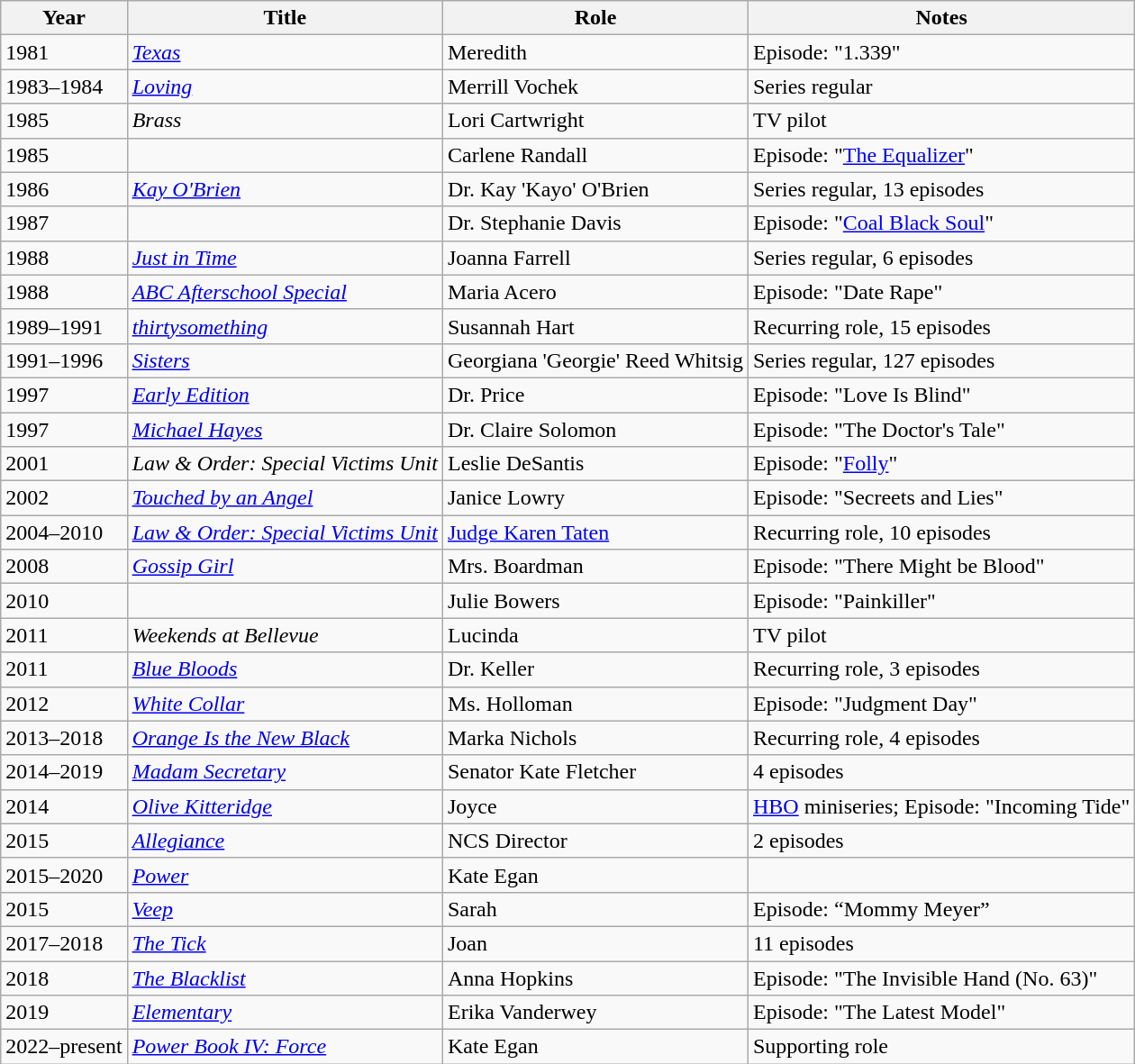<table class="wikitable sortable">
<tr>
<th>Year</th>
<th>Title</th>
<th>Role</th>
<th class="unsortable">Notes</th>
</tr>
<tr>
<td>1981</td>
<td><em><a href='#'>Texas</a></em></td>
<td>Meredith</td>
<td>Episode: "1.339"</td>
</tr>
<tr>
<td>1983–1984</td>
<td><em><a href='#'>Loving</a></em></td>
<td>Merrill Vochek</td>
<td>Series regular</td>
</tr>
<tr>
<td>1985</td>
<td><em>Brass</em></td>
<td>Lori Cartwright</td>
<td>TV pilot</td>
</tr>
<tr>
<td>1985</td>
<td><em></em></td>
<td>Carlene Randall</td>
<td>Episode: "<a href='#'>The Equalizer</a>" </td>
</tr>
<tr>
<td>1986</td>
<td><em><a href='#'>Kay O'Brien</a></em></td>
<td>Dr. Kay 'Kayo' O'Brien</td>
<td>Series regular, 13 episodes</td>
</tr>
<tr>
<td>1987</td>
<td><em></em></td>
<td>Dr. Stephanie Davis</td>
<td>Episode: "<a href='#'>Coal Black Soul</a>"</td>
</tr>
<tr>
<td>1988</td>
<td><em><a href='#'>Just in Time</a></em></td>
<td>Joanna Farrell</td>
<td>Series regular, 6 episodes</td>
</tr>
<tr>
<td>1988</td>
<td><em><a href='#'>ABC Afterschool Special</a></em></td>
<td>Maria Acero</td>
<td>Episode: "Date Rape"</td>
</tr>
<tr>
<td>1989–1991</td>
<td><em><a href='#'>thirtysomething</a></em></td>
<td>Susannah Hart</td>
<td>Recurring role, 15 episodes</td>
</tr>
<tr>
<td>1991–1996</td>
<td><em><a href='#'>Sisters</a></em></td>
<td>Georgiana 'Georgie' Reed Whitsig</td>
<td>Series regular, 127 episodes</td>
</tr>
<tr>
<td>1997</td>
<td><em><a href='#'>Early Edition</a></em></td>
<td>Dr. Price</td>
<td>Episode: "Love Is Blind"</td>
</tr>
<tr>
<td>1997</td>
<td><em><a href='#'>Michael Hayes</a></em></td>
<td>Dr. Claire Solomon</td>
<td>Episode: "The Doctor's Tale"</td>
</tr>
<tr>
<td>2001</td>
<td><em>Law & Order: Special Victims Unit</em></td>
<td>Leslie DeSantis</td>
<td>Episode: "<a href='#'>Folly</a>"</td>
</tr>
<tr>
<td>2002</td>
<td><em><a href='#'>Touched by an Angel</a></em></td>
<td>Janice Lowry</td>
<td>Episode: "Secreets and Lies"</td>
</tr>
<tr>
<td>2004–2010</td>
<td><em><a href='#'>Law & Order: Special Victims Unit</a></em></td>
<td><a href='#'>Judge Karen Taten</a></td>
<td>Recurring role, 10 episodes</td>
</tr>
<tr>
<td>2008</td>
<td><em><a href='#'>Gossip Girl</a></em></td>
<td>Mrs. Boardman</td>
<td>Episode: "There Might be Blood"</td>
</tr>
<tr>
<td>2010</td>
<td><em></em></td>
<td>Julie Bowers</td>
<td>Episode: "Painkiller"</td>
</tr>
<tr>
<td>2011</td>
<td><em>Weekends at Bellevue</em></td>
<td>Lucinda</td>
<td>TV pilot</td>
</tr>
<tr>
<td>2011</td>
<td><em><a href='#'>Blue Bloods</a></em></td>
<td>Dr. Keller</td>
<td>Recurring role, 3 episodes</td>
</tr>
<tr>
<td>2012</td>
<td><em><a href='#'>White Collar</a></em></td>
<td>Ms. Holloman</td>
<td>Episode: "Judgment Day"</td>
</tr>
<tr>
<td>2013–2018</td>
<td><em><a href='#'>Orange Is the New Black</a></em></td>
<td>Marka Nichols</td>
<td>Recurring role, 4 episodes</td>
</tr>
<tr>
<td>2014–2019</td>
<td><em><a href='#'>Madam Secretary</a></em></td>
<td>Senator Kate Fletcher</td>
<td>4 episodes</td>
</tr>
<tr>
<td>2014</td>
<td><em><a href='#'>Olive Kitteridge</a></em></td>
<td>Joyce</td>
<td><a href='#'>HBO</a> miniseries; Episode: "Incoming Tide"</td>
</tr>
<tr>
<td>2015</td>
<td><em><a href='#'>Allegiance</a></em></td>
<td>NCS Director</td>
<td>2 episodes</td>
</tr>
<tr>
<td>2015–2020</td>
<td><em><a href='#'>Power</a></em></td>
<td>Kate Egan</td>
<td></td>
</tr>
<tr>
<td>2015</td>
<td><em><a href='#'>Veep</a></em></td>
<td>Sarah</td>
<td>Episode: “Mommy Meyer”</td>
</tr>
<tr>
<td>2017–2018</td>
<td><em><a href='#'>The Tick</a></em></td>
<td>Joan</td>
<td>11 episodes</td>
</tr>
<tr>
<td>2018</td>
<td><em><a href='#'>The Blacklist</a></em></td>
<td>Anna Hopkins</td>
<td>Episode: "The Invisible Hand (No. 63)"</td>
</tr>
<tr>
<td>2019</td>
<td><em><a href='#'>Elementary</a></em></td>
<td>Erika Vanderwey</td>
<td>Episode: "The Latest Model"</td>
</tr>
<tr>
<td>2022–present</td>
<td><em><a href='#'>Power Book IV: Force</a></em></td>
<td>Kate Egan</td>
<td>Supporting role</td>
</tr>
</table>
